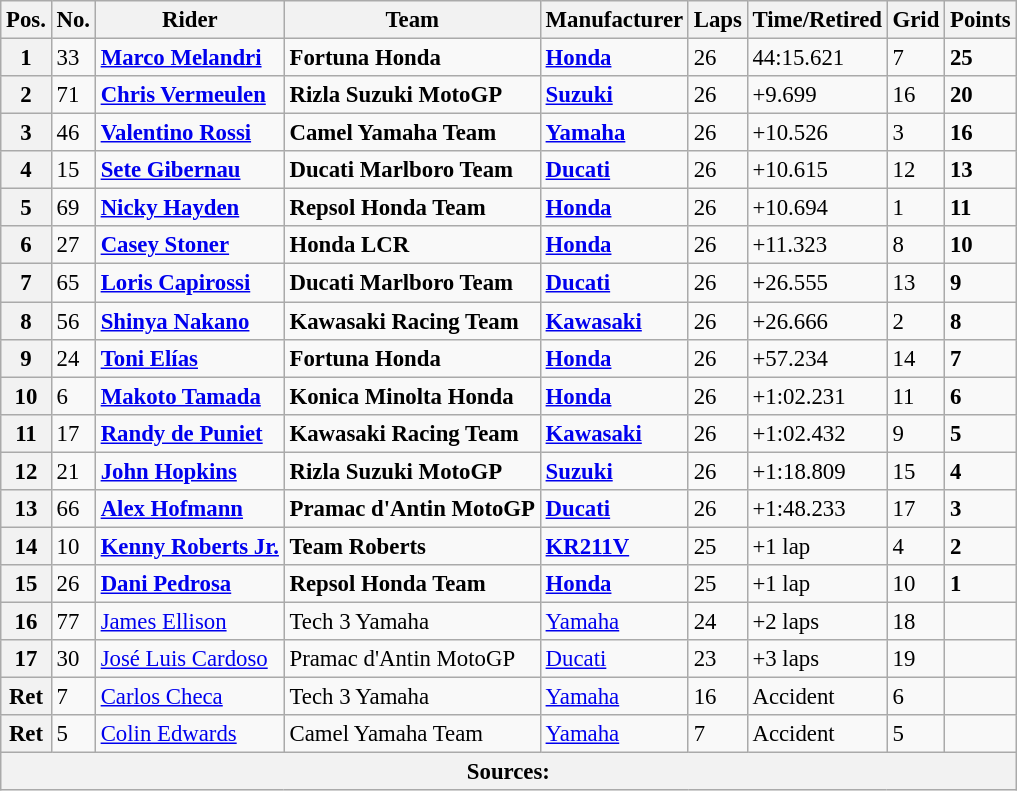<table class="wikitable" style="font-size: 95%;">
<tr>
<th>Pos.</th>
<th>No.</th>
<th>Rider</th>
<th>Team</th>
<th>Manufacturer</th>
<th>Laps</th>
<th>Time/Retired</th>
<th>Grid</th>
<th>Points</th>
</tr>
<tr>
<th>1</th>
<td>33</td>
<td> <strong><a href='#'>Marco Melandri</a></strong></td>
<td><strong>Fortuna Honda</strong></td>
<td><strong><a href='#'>Honda</a></strong></td>
<td>26</td>
<td>44:15.621</td>
<td>7</td>
<td><strong>25</strong></td>
</tr>
<tr>
<th>2</th>
<td>71</td>
<td> <strong><a href='#'>Chris Vermeulen</a></strong></td>
<td><strong>Rizla Suzuki MotoGP</strong></td>
<td><strong><a href='#'>Suzuki</a></strong></td>
<td>26</td>
<td>+9.699</td>
<td>16</td>
<td><strong>20</strong></td>
</tr>
<tr>
<th>3</th>
<td>46</td>
<td> <strong><a href='#'>Valentino Rossi</a></strong></td>
<td><strong>Camel Yamaha Team</strong></td>
<td><strong><a href='#'>Yamaha</a></strong></td>
<td>26</td>
<td>+10.526</td>
<td>3</td>
<td><strong>16</strong></td>
</tr>
<tr>
<th>4</th>
<td>15</td>
<td> <strong><a href='#'>Sete Gibernau</a></strong></td>
<td><strong>Ducati Marlboro Team</strong></td>
<td><strong><a href='#'>Ducati</a></strong></td>
<td>26</td>
<td>+10.615</td>
<td>12</td>
<td><strong>13</strong></td>
</tr>
<tr>
<th>5</th>
<td>69</td>
<td> <strong><a href='#'>Nicky Hayden</a></strong></td>
<td><strong>Repsol Honda Team</strong></td>
<td><strong><a href='#'>Honda</a></strong></td>
<td>26</td>
<td>+10.694</td>
<td>1</td>
<td><strong>11</strong></td>
</tr>
<tr>
<th>6</th>
<td>27</td>
<td> <strong><a href='#'>Casey Stoner</a></strong></td>
<td><strong>Honda LCR</strong></td>
<td><strong><a href='#'>Honda</a></strong></td>
<td>26</td>
<td>+11.323</td>
<td>8</td>
<td><strong>10</strong></td>
</tr>
<tr>
<th>7</th>
<td>65</td>
<td> <strong><a href='#'>Loris Capirossi</a></strong></td>
<td><strong>Ducati Marlboro Team</strong></td>
<td><strong><a href='#'>Ducati</a></strong></td>
<td>26</td>
<td>+26.555</td>
<td>13</td>
<td><strong>9</strong></td>
</tr>
<tr>
<th>8</th>
<td>56</td>
<td> <strong><a href='#'>Shinya Nakano</a></strong></td>
<td><strong>Kawasaki Racing Team</strong></td>
<td><strong><a href='#'>Kawasaki</a></strong></td>
<td>26</td>
<td>+26.666</td>
<td>2</td>
<td><strong>8</strong></td>
</tr>
<tr>
<th>9</th>
<td>24</td>
<td> <strong><a href='#'>Toni Elías</a></strong></td>
<td><strong>Fortuna Honda</strong></td>
<td><strong><a href='#'>Honda</a></strong></td>
<td>26</td>
<td>+57.234</td>
<td>14</td>
<td><strong>7</strong></td>
</tr>
<tr>
<th>10</th>
<td>6</td>
<td> <strong><a href='#'>Makoto Tamada</a></strong></td>
<td><strong>Konica Minolta Honda</strong></td>
<td><strong><a href='#'>Honda</a></strong></td>
<td>26</td>
<td>+1:02.231</td>
<td>11</td>
<td><strong>6</strong></td>
</tr>
<tr>
<th>11</th>
<td>17</td>
<td> <strong><a href='#'>Randy de Puniet</a></strong></td>
<td><strong>Kawasaki Racing Team</strong></td>
<td><strong><a href='#'>Kawasaki</a></strong></td>
<td>26</td>
<td>+1:02.432</td>
<td>9</td>
<td><strong>5</strong></td>
</tr>
<tr>
<th>12</th>
<td>21</td>
<td> <strong><a href='#'>John Hopkins</a></strong></td>
<td><strong>Rizla Suzuki MotoGP</strong></td>
<td><strong><a href='#'>Suzuki</a></strong></td>
<td>26</td>
<td>+1:18.809</td>
<td>15</td>
<td><strong>4</strong></td>
</tr>
<tr>
<th>13</th>
<td>66</td>
<td> <strong><a href='#'>Alex Hofmann</a></strong></td>
<td><strong>Pramac d'Antin MotoGP</strong></td>
<td><strong><a href='#'>Ducati</a></strong></td>
<td>26</td>
<td>+1:48.233</td>
<td>17</td>
<td><strong>3</strong></td>
</tr>
<tr>
<th>14</th>
<td>10</td>
<td> <strong><a href='#'>Kenny Roberts Jr.</a></strong></td>
<td><strong>Team Roberts</strong></td>
<td><strong><a href='#'>KR211V</a></strong></td>
<td>25</td>
<td>+1 lap</td>
<td>4</td>
<td><strong>2</strong></td>
</tr>
<tr>
<th>15</th>
<td>26</td>
<td> <strong><a href='#'>Dani Pedrosa</a></strong></td>
<td><strong>Repsol Honda Team</strong></td>
<td><strong><a href='#'>Honda</a></strong></td>
<td>25</td>
<td>+1 lap</td>
<td>10</td>
<td><strong>1</strong></td>
</tr>
<tr>
<th>16</th>
<td>77</td>
<td> <a href='#'>James Ellison</a></td>
<td>Tech 3 Yamaha</td>
<td><a href='#'>Yamaha</a></td>
<td>24</td>
<td>+2 laps</td>
<td>18</td>
<td></td>
</tr>
<tr>
<th>17</th>
<td>30</td>
<td> <a href='#'>José Luis Cardoso</a></td>
<td>Pramac d'Antin MotoGP</td>
<td><a href='#'>Ducati</a></td>
<td>23</td>
<td>+3 laps</td>
<td>19</td>
<td></td>
</tr>
<tr>
<th>Ret</th>
<td>7</td>
<td> <a href='#'>Carlos Checa</a></td>
<td>Tech 3 Yamaha</td>
<td><a href='#'>Yamaha</a></td>
<td>16</td>
<td>Accident</td>
<td>6</td>
<td></td>
</tr>
<tr>
<th>Ret</th>
<td>5</td>
<td> <a href='#'>Colin Edwards</a></td>
<td>Camel Yamaha Team</td>
<td><a href='#'>Yamaha</a></td>
<td>7</td>
<td>Accident</td>
<td>5</td>
<td></td>
</tr>
<tr>
<th colspan=9>Sources:</th>
</tr>
</table>
